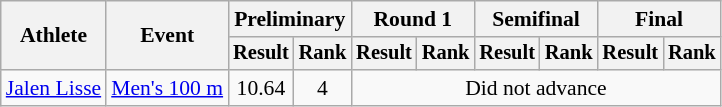<table class="wikitable" style="font-size:90%">
<tr>
<th rowspan="2">Athlete</th>
<th rowspan="2">Event</th>
<th colspan="2">Preliminary</th>
<th colspan="2">Round 1</th>
<th colspan="2">Semifinal</th>
<th colspan="2">Final</th>
</tr>
<tr style="font-size:95%">
<th>Result</th>
<th>Rank</th>
<th>Result</th>
<th>Rank</th>
<th>Result</th>
<th>Rank</th>
<th>Result</th>
<th>Rank</th>
</tr>
<tr align=center>
<td align=left><a href='#'>Jalen Lisse</a></td>
<td align=left><a href='#'>Men's 100 m</a></td>
<td>10.64 </td>
<td>4</td>
<td colspan=6>Did not advance</td>
</tr>
</table>
